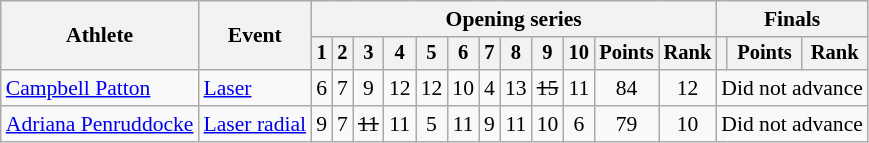<table class=wikitable style=font-size:90%;text-align:center>
<tr>
<th rowspan=2>Athlete</th>
<th rowspan=2>Event</th>
<th colspan=12>Opening series</th>
<th colspan=3>Finals</th>
</tr>
<tr style=font-size:95%>
<th>1</th>
<th>2</th>
<th>3</th>
<th>4</th>
<th>5</th>
<th>6</th>
<th>7</th>
<th>8</th>
<th>9</th>
<th>10</th>
<th>Points</th>
<th>Rank</th>
<th></th>
<th>Points</th>
<th>Rank</th>
</tr>
<tr>
<td align=left><a href='#'>Campbell Patton</a></td>
<td align=left><a href='#'>Laser</a></td>
<td>6</td>
<td>7</td>
<td>9</td>
<td>12</td>
<td>12</td>
<td>10</td>
<td>4</td>
<td>13</td>
<td><s>15</s></td>
<td>11</td>
<td>84</td>
<td>12</td>
<td colspan=3>Did not advance</td>
</tr>
<tr>
<td align=left><a href='#'>Adriana Penruddocke</a></td>
<td align=left><a href='#'>Laser radial</a></td>
<td>9</td>
<td>7</td>
<td><s>11</s></td>
<td>11</td>
<td>5</td>
<td>11</td>
<td>9</td>
<td>11</td>
<td>10</td>
<td>6</td>
<td>79</td>
<td>10</td>
<td colspan=3>Did not advance</td>
</tr>
</table>
